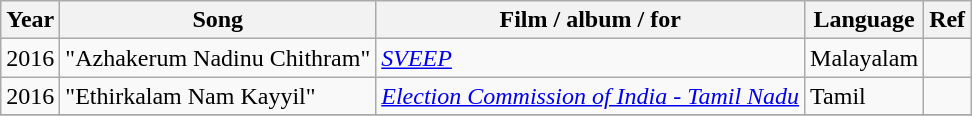<table class="wikitable sortable">
<tr>
<th>Year</th>
<th>Song</th>
<th>Film / album / for</th>
<th>Language</th>
<th>Ref</th>
</tr>
<tr>
<td>2016</td>
<td>"Azhakerum Nadinu Chithram"</td>
<td><em><a href='#'>SVEEP</a></em></td>
<td>Malayalam</td>
<td></td>
</tr>
<tr>
<td>2016</td>
<td>"Ethirkalam Nam Kayyil"</td>
<td><em><a href='#'>Election Commission of India - Tamil Nadu</a></em></td>
<td>Tamil</td>
<td></td>
</tr>
<tr>
</tr>
</table>
